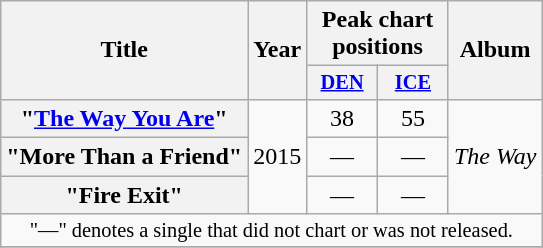<table class="wikitable plainrowheaders" style="text-align:center;">
<tr>
<th scope="col" rowspan="2">Title</th>
<th scope="col" rowspan="2">Year</th>
<th scope="col" colspan="2">Peak chart positions</th>
<th scope="col" rowspan="2">Album</th>
</tr>
<tr>
<th scope="col" style="width:3em;font-size:85%;"><a href='#'>DEN</a><br></th>
<th scope="col" style="width:3em;font-size:85%;"><a href='#'>ICE</a></th>
</tr>
<tr>
<th scope="row">"<a href='#'>The Way You Are</a>"</th>
<td rowspan="3">2015</td>
<td>38</td>
<td>55</td>
<td rowspan="3"><em>The Way</em></td>
</tr>
<tr>
<th scope="row">"More Than a Friend"</th>
<td>—</td>
<td>—</td>
</tr>
<tr>
<th scope="row">"Fire Exit"</th>
<td>—</td>
<td>—</td>
</tr>
<tr>
<td colspan="13" style="font-size:85%">"—" denotes a single that did not chart or was not released.</td>
</tr>
<tr>
</tr>
</table>
